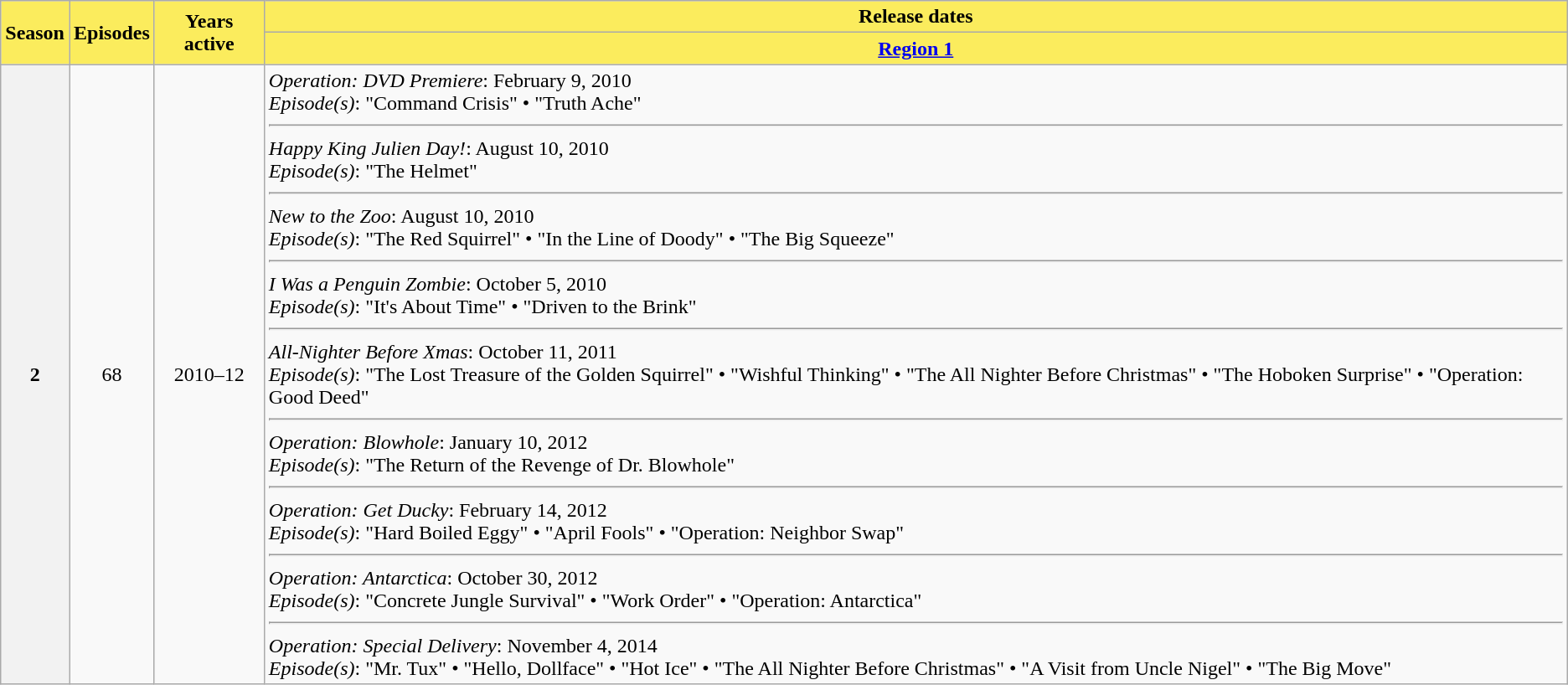<table class="wikitable">
<tr>
<th rowspan=2 style="background:#FBEC5D">Season</th>
<th rowspan=2 style="background:#FBEC5D">Episodes</th>
<th rowspan=2 style="background:#FBEC5D">Years active</th>
<th colspan=1 style="background:#FBEC5D">Release dates</th>
</tr>
<tr>
<th style="background:#FBEC5D"><a href='#'>Region 1</a></th>
</tr>
<tr>
<th>2</th>
<td style="text-align: center">68</td>
<td style="text-align: center">2010–12</td>
<td><em>Operation: DVD Premiere</em>: February 9, 2010<br><em>Episode(s)</em>: "Command Crisis" • "Truth Ache"<hr><em>Happy King Julien Day!</em>: August 10, 2010<br><em>Episode(s)</em>: "The Helmet"<hr><em>New to the Zoo</em>: August 10, 2010<br><em>Episode(s)</em>: "The Red Squirrel" • "In the Line of Doody" • "The Big Squeeze"<hr><em>I Was a Penguin Zombie</em>: October 5, 2010<br><em>Episode(s)</em>: "It's About Time" • "Driven to the Brink"<hr><em>All-Nighter Before Xmas</em>: October 11, 2011<br><em>Episode(s)</em>: "The Lost Treasure of the Golden Squirrel" • "Wishful Thinking" • "The All Nighter Before Christmas" • "The Hoboken Surprise" • "Operation: Good Deed"<hr><em>Operation: Blowhole</em>: January 10, 2012<br><em>Episode(s)</em>: "The Return of the Revenge of Dr. Blowhole"<hr><em>Operation: Get Ducky</em>: February 14, 2012<br><em>Episode(s)</em>: "Hard Boiled Eggy" • "April Fools" • "Operation: Neighbor Swap"<hr><em>Operation: Antarctica</em>: October 30, 2012<br><em>Episode(s)</em>: "Concrete Jungle Survival" • "Work Order" • "Operation: Antarctica"<hr><em>Operation: Special Delivery</em>: November 4, 2014<br><em>Episode(s)</em>: "Mr. Tux" • "Hello, Dollface" • "Hot Ice" • "The All Nighter Before Christmas" • "A Visit from Uncle Nigel" • "The Big Move"</td>
</tr>
</table>
